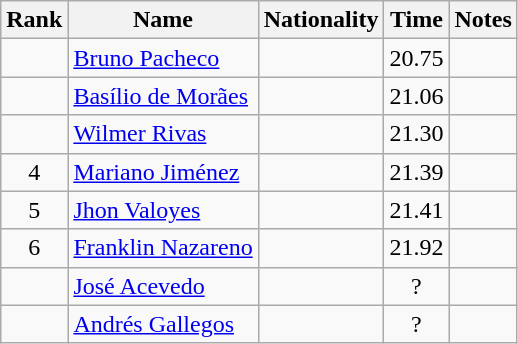<table class="wikitable sortable" style="text-align:center">
<tr>
<th>Rank</th>
<th>Name</th>
<th>Nationality</th>
<th>Time</th>
<th>Notes</th>
</tr>
<tr>
<td align=center></td>
<td align=left><a href='#'>Bruno Pacheco</a></td>
<td align=left></td>
<td>20.75</td>
<td></td>
</tr>
<tr>
<td align=center></td>
<td align=left><a href='#'>Basílio de Morães</a></td>
<td align=left></td>
<td>21.06</td>
<td></td>
</tr>
<tr>
<td align=center></td>
<td align=left><a href='#'>Wilmer Rivas</a></td>
<td align=left></td>
<td>21.30</td>
<td></td>
</tr>
<tr>
<td align=center>4</td>
<td align=left><a href='#'>Mariano Jiménez</a></td>
<td align=left></td>
<td>21.39</td>
<td></td>
</tr>
<tr>
<td align=center>5</td>
<td align=left><a href='#'>Jhon Valoyes</a></td>
<td align=left></td>
<td>21.41</td>
<td></td>
</tr>
<tr>
<td align=center>6</td>
<td align=left><a href='#'>Franklin Nazareno</a></td>
<td align=left></td>
<td>21.92</td>
<td></td>
</tr>
<tr>
<td align=center></td>
<td align=left><a href='#'>José Acevedo</a></td>
<td align=left></td>
<td>?</td>
<td></td>
</tr>
<tr>
<td align=center></td>
<td align=left><a href='#'>Andrés Gallegos</a></td>
<td align=left></td>
<td>?</td>
<td></td>
</tr>
</table>
